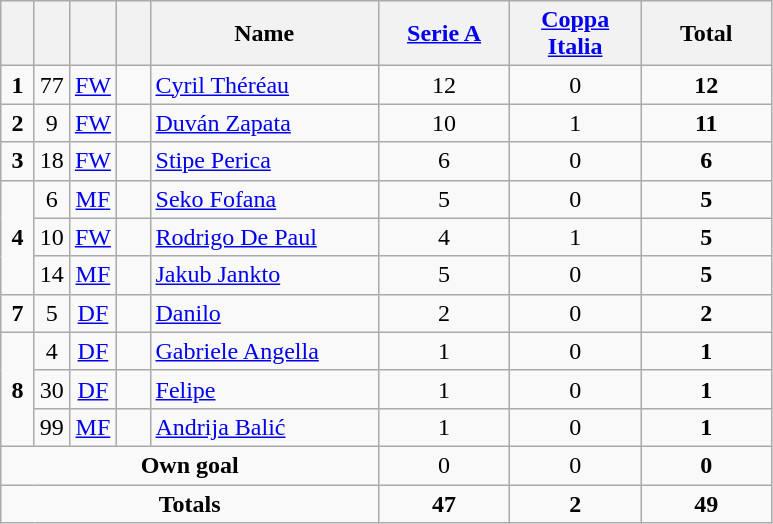<table class="wikitable" style="text-align:center">
<tr>
<th width=15></th>
<th width=15></th>
<th width=15></th>
<th width=15></th>
<th width=145>Name</th>
<th width=80><a href='#'>Serie A</a></th>
<th width=80><a href='#'>Coppa Italia</a></th>
<th width=80>Total</th>
</tr>
<tr>
<td><strong>1</strong></td>
<td>77</td>
<td><a href='#'>FW</a></td>
<td></td>
<td align=left><a href='#'>Cyril Théréau</a></td>
<td>12</td>
<td>0</td>
<td><strong>12</strong></td>
</tr>
<tr>
<td><strong>2</strong></td>
<td>9</td>
<td><a href='#'>FW</a></td>
<td></td>
<td align=left><a href='#'>Duván Zapata</a></td>
<td>10</td>
<td>1</td>
<td><strong>11</strong></td>
</tr>
<tr>
<td><strong>3</strong></td>
<td>18</td>
<td><a href='#'>FW</a></td>
<td></td>
<td align=left><a href='#'>Stipe Perica</a></td>
<td>6</td>
<td>0</td>
<td><strong>6</strong></td>
</tr>
<tr>
<td rowspan=3><strong>4</strong></td>
<td>6</td>
<td><a href='#'>MF</a></td>
<td></td>
<td align=left><a href='#'>Seko Fofana</a></td>
<td>5</td>
<td>0</td>
<td><strong>5</strong></td>
</tr>
<tr>
<td>10</td>
<td><a href='#'>FW</a></td>
<td></td>
<td align=left><a href='#'>Rodrigo De Paul</a></td>
<td>4</td>
<td>1</td>
<td><strong>5</strong></td>
</tr>
<tr>
<td>14</td>
<td><a href='#'>MF</a></td>
<td></td>
<td align=left><a href='#'>Jakub Jankto</a></td>
<td>5</td>
<td>0</td>
<td><strong>5</strong></td>
</tr>
<tr>
<td><strong>7</strong></td>
<td>5</td>
<td><a href='#'>DF</a></td>
<td></td>
<td align=left><a href='#'>Danilo</a></td>
<td>2</td>
<td>0</td>
<td><strong>2</strong></td>
</tr>
<tr>
<td rowspan=3><strong>8</strong></td>
<td>4</td>
<td><a href='#'>DF</a></td>
<td></td>
<td align=left><a href='#'>Gabriele Angella</a></td>
<td>1</td>
<td>0</td>
<td><strong>1</strong></td>
</tr>
<tr>
<td>30</td>
<td><a href='#'>DF</a></td>
<td></td>
<td align=left><a href='#'>Felipe</a></td>
<td>1</td>
<td>0</td>
<td><strong>1</strong></td>
</tr>
<tr>
<td>99</td>
<td><a href='#'>MF</a></td>
<td></td>
<td align=left><a href='#'>Andrija Balić</a></td>
<td>1</td>
<td>0</td>
<td><strong>1</strong></td>
</tr>
<tr>
<td colspan=5><strong>Own goal</strong></td>
<td>0</td>
<td>0</td>
<td><strong>0</strong></td>
</tr>
<tr>
<td colspan=5><strong>Totals</strong></td>
<td><strong>47</strong></td>
<td><strong>2</strong></td>
<td><strong>49</strong></td>
</tr>
</table>
